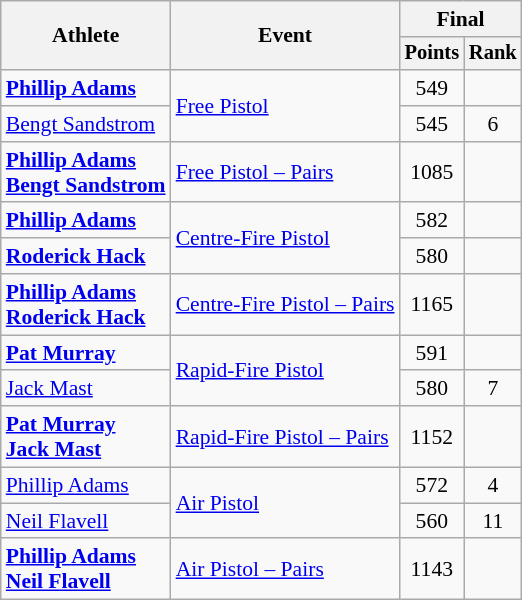<table class=wikitable style=font-size:90%>
<tr>
<th rowspan=2>Athlete</th>
<th rowspan=2>Event</th>
<th colspan=2>Final</th>
</tr>
<tr style=font-size:95%>
<th>Points</th>
<th>Rank</th>
</tr>
<tr align=center>
<td align=left><strong><a href='#'>Phillip Adams</a></strong></td>
<td align=left rowspan=2><a href='#'>Free Pistol</a></td>
<td>549</td>
<td></td>
</tr>
<tr align=center>
<td align=left><a href='#'>Bengt Sandstrom</a></td>
<td>545</td>
<td>6</td>
</tr>
<tr align=center>
<td align=left><strong><a href='#'>Phillip Adams</a></strong><br><strong><a href='#'>Bengt Sandstrom</a></strong></td>
<td align=left><a href='#'>Free Pistol – Pairs</a></td>
<td>1085</td>
<td></td>
</tr>
<tr align=center>
<td align=left><strong><a href='#'>Phillip Adams</a></strong></td>
<td align=left rowspan=2><a href='#'>Centre-Fire Pistol</a></td>
<td>582</td>
<td></td>
</tr>
<tr align=center>
<td align=left><strong><a href='#'>Roderick Hack</a></strong></td>
<td>580</td>
<td></td>
</tr>
<tr align=center>
<td align=left><strong><a href='#'>Phillip Adams</a></strong><br><strong><a href='#'>Roderick Hack</a></strong></td>
<td align=left><a href='#'>Centre-Fire Pistol – Pairs</a></td>
<td>1165</td>
<td></td>
</tr>
<tr align=center>
<td align=left><strong><a href='#'>Pat Murray</a></strong></td>
<td align=left rowspan=2><a href='#'>Rapid-Fire Pistol</a></td>
<td>591</td>
<td></td>
</tr>
<tr align=center>
<td align=left><a href='#'>Jack Mast</a></td>
<td>580</td>
<td>7</td>
</tr>
<tr align=center>
<td align=left><strong><a href='#'>Pat Murray</a></strong><br><strong><a href='#'>Jack Mast</a></strong></td>
<td align=left><a href='#'>Rapid-Fire Pistol – Pairs</a></td>
<td>1152</td>
<td></td>
</tr>
<tr align=center>
<td align=left><a href='#'>Phillip Adams</a></td>
<td align=left rowspan=2><a href='#'>Air Pistol</a></td>
<td>572</td>
<td>4</td>
</tr>
<tr align=center>
<td align=left><a href='#'>Neil Flavell</a></td>
<td>560</td>
<td>11</td>
</tr>
<tr align=center>
<td align=left><strong><a href='#'>Phillip Adams</a></strong><br><strong><a href='#'>Neil Flavell</a></strong></td>
<td align=left><a href='#'>Air Pistol – Pairs</a></td>
<td>1143</td>
<td></td>
</tr>
</table>
